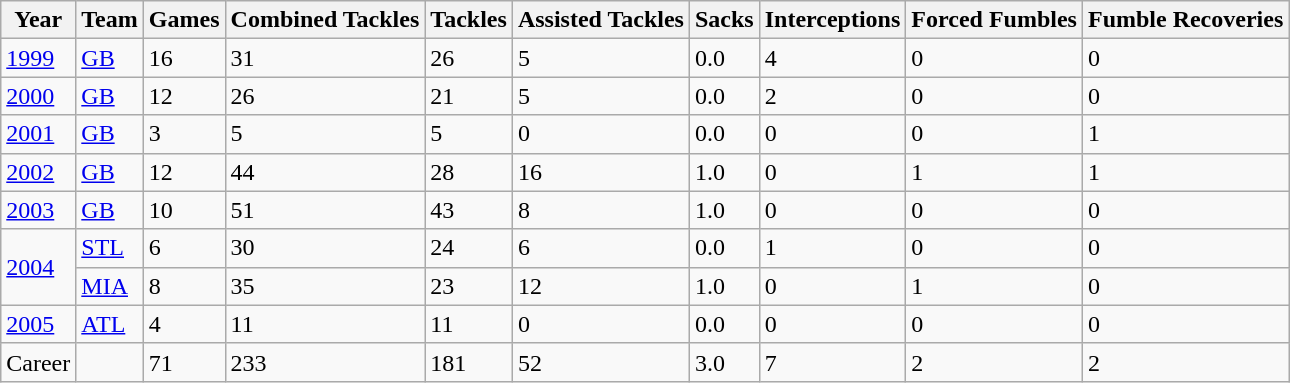<table class="wikitable">
<tr>
<th>Year</th>
<th>Team</th>
<th>Games</th>
<th>Combined Tackles</th>
<th>Tackles</th>
<th>Assisted Tackles</th>
<th>Sacks</th>
<th>Interceptions</th>
<th>Forced Fumbles</th>
<th>Fumble Recoveries</th>
</tr>
<tr>
<td><a href='#'>1999</a></td>
<td><a href='#'>GB</a></td>
<td>16</td>
<td>31</td>
<td>26</td>
<td>5</td>
<td>0.0</td>
<td>4</td>
<td>0</td>
<td>0</td>
</tr>
<tr>
<td><a href='#'>2000</a></td>
<td><a href='#'>GB</a></td>
<td>12</td>
<td>26</td>
<td>21</td>
<td>5</td>
<td>0.0</td>
<td>2</td>
<td>0</td>
<td>0</td>
</tr>
<tr>
<td><a href='#'>2001</a></td>
<td><a href='#'>GB</a></td>
<td>3</td>
<td>5</td>
<td>5</td>
<td>0</td>
<td>0.0</td>
<td>0</td>
<td>0</td>
<td>1</td>
</tr>
<tr>
<td><a href='#'>2002</a></td>
<td><a href='#'>GB</a></td>
<td>12</td>
<td>44</td>
<td>28</td>
<td>16</td>
<td>1.0</td>
<td>0</td>
<td>1</td>
<td>1</td>
</tr>
<tr>
<td><a href='#'>2003</a></td>
<td><a href='#'>GB</a></td>
<td>10</td>
<td>51</td>
<td>43</td>
<td>8</td>
<td>1.0</td>
<td>0</td>
<td>0</td>
<td>0</td>
</tr>
<tr>
<td rowspan=2><a href='#'>2004</a></td>
<td><a href='#'>STL</a></td>
<td>6</td>
<td>30</td>
<td>24</td>
<td>6</td>
<td>0.0</td>
<td>1</td>
<td>0</td>
<td>0</td>
</tr>
<tr>
<td><a href='#'>MIA</a></td>
<td>8</td>
<td>35</td>
<td>23</td>
<td>12</td>
<td>1.0</td>
<td>0</td>
<td>1</td>
<td>0</td>
</tr>
<tr>
<td><a href='#'>2005</a></td>
<td><a href='#'>ATL</a></td>
<td>4</td>
<td>11</td>
<td>11</td>
<td>0</td>
<td>0.0</td>
<td>0</td>
<td>0</td>
<td>0</td>
</tr>
<tr>
<td>Career</td>
<td></td>
<td>71</td>
<td>233</td>
<td>181</td>
<td>52</td>
<td>3.0</td>
<td>7</td>
<td>2</td>
<td>2</td>
</tr>
</table>
